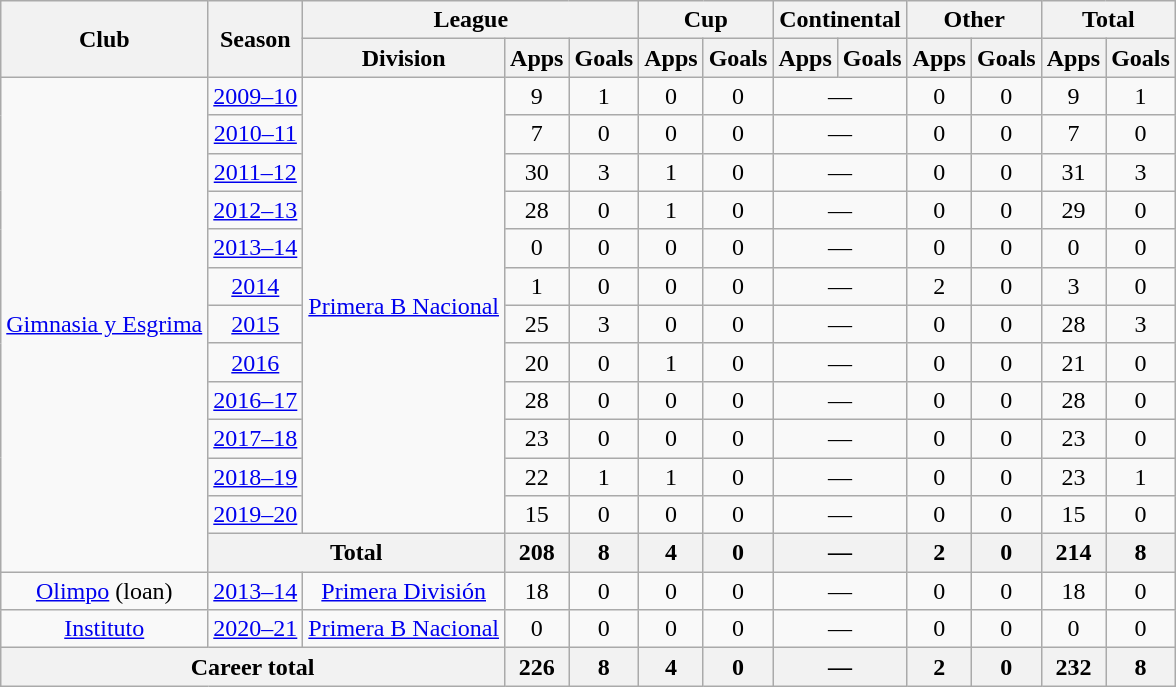<table class="wikitable" style="text-align:center">
<tr>
<th rowspan="2">Club</th>
<th rowspan="2">Season</th>
<th colspan="3">League</th>
<th colspan="2">Cup</th>
<th colspan="2">Continental</th>
<th colspan="2">Other</th>
<th colspan="2">Total</th>
</tr>
<tr>
<th>Division</th>
<th>Apps</th>
<th>Goals</th>
<th>Apps</th>
<th>Goals</th>
<th>Apps</th>
<th>Goals</th>
<th>Apps</th>
<th>Goals</th>
<th>Apps</th>
<th>Goals</th>
</tr>
<tr>
<td rowspan="13"><a href='#'>Gimnasia y Esgrima</a></td>
<td><a href='#'>2009–10</a></td>
<td rowspan="12"><a href='#'>Primera B Nacional</a></td>
<td>9</td>
<td>1</td>
<td>0</td>
<td>0</td>
<td colspan="2">—</td>
<td>0</td>
<td>0</td>
<td>9</td>
<td>1</td>
</tr>
<tr>
<td><a href='#'>2010–11</a></td>
<td>7</td>
<td>0</td>
<td>0</td>
<td>0</td>
<td colspan="2">—</td>
<td>0</td>
<td>0</td>
<td>7</td>
<td>0</td>
</tr>
<tr>
<td><a href='#'>2011–12</a></td>
<td>30</td>
<td>3</td>
<td>1</td>
<td>0</td>
<td colspan="2">—</td>
<td>0</td>
<td>0</td>
<td>31</td>
<td>3</td>
</tr>
<tr>
<td><a href='#'>2012–13</a></td>
<td>28</td>
<td>0</td>
<td>1</td>
<td>0</td>
<td colspan="2">—</td>
<td>0</td>
<td>0</td>
<td>29</td>
<td>0</td>
</tr>
<tr>
<td><a href='#'>2013–14</a></td>
<td>0</td>
<td>0</td>
<td>0</td>
<td>0</td>
<td colspan="2">—</td>
<td>0</td>
<td>0</td>
<td>0</td>
<td>0</td>
</tr>
<tr>
<td><a href='#'>2014</a></td>
<td>1</td>
<td>0</td>
<td>0</td>
<td>0</td>
<td colspan="2">—</td>
<td>2</td>
<td>0</td>
<td>3</td>
<td>0</td>
</tr>
<tr>
<td><a href='#'>2015</a></td>
<td>25</td>
<td>3</td>
<td>0</td>
<td>0</td>
<td colspan="2">—</td>
<td>0</td>
<td>0</td>
<td>28</td>
<td>3</td>
</tr>
<tr>
<td><a href='#'>2016</a></td>
<td>20</td>
<td>0</td>
<td>1</td>
<td>0</td>
<td colspan="2">—</td>
<td>0</td>
<td>0</td>
<td>21</td>
<td>0</td>
</tr>
<tr>
<td><a href='#'>2016–17</a></td>
<td>28</td>
<td>0</td>
<td>0</td>
<td>0</td>
<td colspan="2">—</td>
<td>0</td>
<td>0</td>
<td>28</td>
<td>0</td>
</tr>
<tr>
<td><a href='#'>2017–18</a></td>
<td>23</td>
<td>0</td>
<td>0</td>
<td>0</td>
<td colspan="2">—</td>
<td>0</td>
<td>0</td>
<td>23</td>
<td>0</td>
</tr>
<tr>
<td><a href='#'>2018–19</a></td>
<td>22</td>
<td>1</td>
<td>1</td>
<td>0</td>
<td colspan="2">—</td>
<td>0</td>
<td>0</td>
<td>23</td>
<td>1</td>
</tr>
<tr>
<td><a href='#'>2019–20</a></td>
<td>15</td>
<td>0</td>
<td>0</td>
<td>0</td>
<td colspan="2">—</td>
<td>0</td>
<td>0</td>
<td>15</td>
<td>0</td>
</tr>
<tr>
<th colspan="2">Total</th>
<th>208</th>
<th>8</th>
<th>4</th>
<th>0</th>
<th colspan="2">—</th>
<th>2</th>
<th>0</th>
<th>214</th>
<th>8</th>
</tr>
<tr>
<td rowspan="1"><a href='#'>Olimpo</a> (loan)</td>
<td><a href='#'>2013–14</a></td>
<td rowspan="1"><a href='#'>Primera División</a></td>
<td>18</td>
<td>0</td>
<td>0</td>
<td>0</td>
<td colspan="2">—</td>
<td>0</td>
<td>0</td>
<td>18</td>
<td>0</td>
</tr>
<tr>
<td rowspan="1"><a href='#'>Instituto</a></td>
<td><a href='#'>2020–21</a></td>
<td rowspan="1"><a href='#'>Primera B Nacional</a></td>
<td>0</td>
<td>0</td>
<td>0</td>
<td>0</td>
<td colspan="2">—</td>
<td>0</td>
<td>0</td>
<td>0</td>
<td>0</td>
</tr>
<tr>
<th colspan="3">Career total</th>
<th>226</th>
<th>8</th>
<th>4</th>
<th>0</th>
<th colspan="2">—</th>
<th>2</th>
<th>0</th>
<th>232</th>
<th>8</th>
</tr>
</table>
